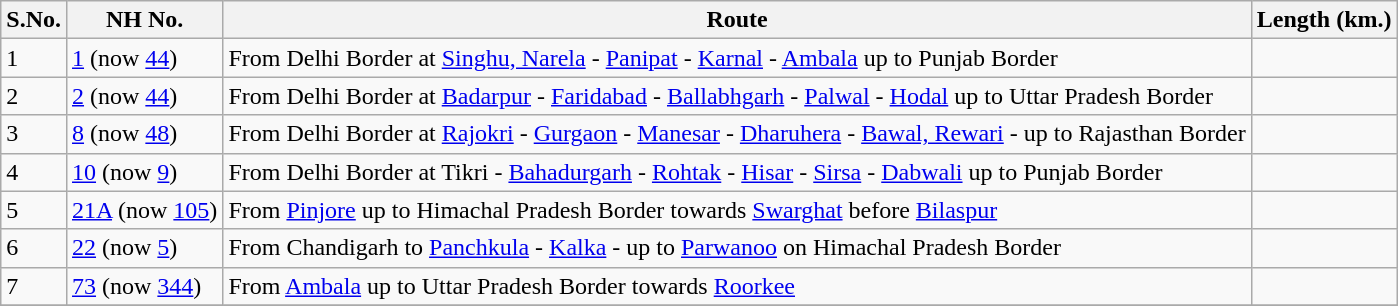<table class="wikitable">
<tr>
<th>S.No.</th>
<th>NH No.</th>
<th>Route</th>
<th>Length (km.)</th>
</tr>
<tr>
<td>1</td>
<td><a href='#'>1</a> (now <a href='#'>44</a>)</td>
<td>From Delhi Border at <a href='#'>Singhu, Narela</a> - <a href='#'>Panipat</a> - <a href='#'>Karnal</a> - <a href='#'>Ambala</a> up to Punjab Border</td>
<td></td>
</tr>
<tr>
<td>2</td>
<td><a href='#'>2</a> (now <a href='#'>44</a>)</td>
<td>From Delhi Border at <a href='#'>Badarpur</a> - <a href='#'>Faridabad</a> - <a href='#'>Ballabhgarh</a> - <a href='#'>Palwal</a> - <a href='#'>Hodal</a> up to Uttar Pradesh Border</td>
<td></td>
</tr>
<tr>
<td>3</td>
<td><a href='#'>8</a> (now <a href='#'>48</a>)</td>
<td>From Delhi Border at <a href='#'>Rajokri</a> - <a href='#'>Gurgaon</a> - <a href='#'>Manesar</a> - <a href='#'>Dharuhera</a> - <a href='#'>Bawal, Rewari</a> - up to Rajasthan Border</td>
<td></td>
</tr>
<tr>
<td>4</td>
<td><a href='#'>10</a> (now <a href='#'>9</a>)</td>
<td>From Delhi Border at Tikri - <a href='#'>Bahadurgarh</a> - <a href='#'>Rohtak</a> - <a href='#'>Hisar</a> - <a href='#'>Sirsa</a> - <a href='#'>Dabwali</a> up to Punjab Border</td>
<td></td>
</tr>
<tr>
<td>5</td>
<td><a href='#'>21A</a> (now <a href='#'>105</a>)</td>
<td>From <a href='#'>Pinjore</a> up to Himachal Pradesh Border towards <a href='#'>Swarghat</a> before <a href='#'>Bilaspur</a></td>
<td></td>
</tr>
<tr>
<td>6</td>
<td><a href='#'>22</a> (now <a href='#'>5</a>)</td>
<td>From Chandigarh to <a href='#'>Panchkula</a> - <a href='#'>Kalka</a> - up to <a href='#'>Parwanoo</a> on Himachal Pradesh Border</td>
<td></td>
</tr>
<tr>
<td>7</td>
<td><a href='#'>73</a> (now <a href='#'>344</a>)</td>
<td>From <a href='#'>Ambala</a> up to Uttar Pradesh Border towards <a href='#'>Roorkee</a></td>
<td></td>
</tr>
<tr>
</tr>
</table>
